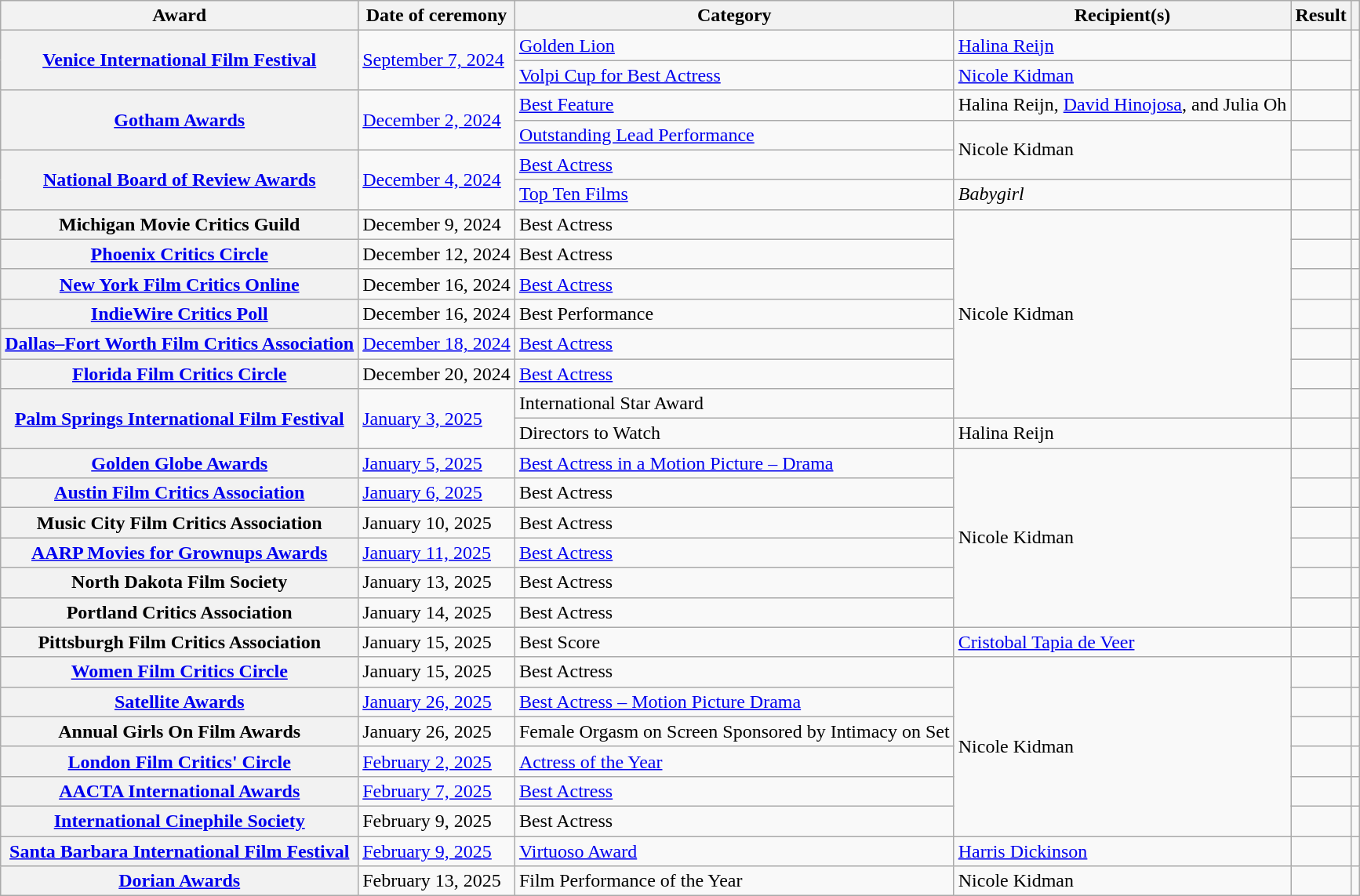<table class="wikitable sortable plainrowheaders">
<tr>
<th scope="col">Award</th>
<th scope="col">Date of ceremony</th>
<th scope="col">Category</th>
<th scope="col">Recipient(s)</th>
<th scope="col">Result</th>
<th scope="col" class="unsortable"></th>
</tr>
<tr>
<th scope="row" rowspan="2"><a href='#'>Venice International Film Festival</a></th>
<td rowspan="2"><a href='#'>September 7, 2024</a></td>
<td><a href='#'>Golden Lion</a></td>
<td><a href='#'>Halina Reijn</a></td>
<td></td>
<td style="text-align:center;" rowspan="2"></td>
</tr>
<tr>
<td><a href='#'>Volpi Cup for Best Actress</a></td>
<td><a href='#'>Nicole Kidman</a></td>
<td></td>
</tr>
<tr>
<th scope="row" rowspan="2"><a href='#'>Gotham Awards</a></th>
<td rowspan="2"><a href='#'>December 2, 2024</a></td>
<td><a href='#'>Best Feature</a></td>
<td>Halina Reijn, <a href='#'>David Hinojosa</a>, and Julia Oh</td>
<td></td>
<td style="text-align:center;" rowspan="2"></td>
</tr>
<tr>
<td><a href='#'>Outstanding Lead Performance</a></td>
<td rowspan="2">Nicole Kidman</td>
<td></td>
</tr>
<tr>
<th scope="row" rowspan="2"><a href='#'>National Board of Review Awards</a></th>
<td rowspan="2"><a href='#'>December 4, 2024</a></td>
<td><a href='#'>Best Actress</a></td>
<td></td>
<td style="text-align:center;" rowspan="2"></td>
</tr>
<tr>
<td><a href='#'>Top Ten Films</a></td>
<td><em>Babygirl</em></td>
<td></td>
</tr>
<tr>
<th scope="rowgroup">Michigan Movie Critics Guild</th>
<td>December 9, 2024</td>
<td>Best Actress</td>
<td rowspan="7">Nicole Kidman</td>
<td></td>
<td align="center"></td>
</tr>
<tr>
<th scope="rowgroup"><a href='#'>Phoenix Critics Circle</a></th>
<td>December 12, 2024</td>
<td>Best Actress</td>
<td></td>
<td align="center"></td>
</tr>
<tr>
<th scope="rowgroup"><a href='#'>New York Film Critics Online</a></th>
<td>December 16, 2024</td>
<td><a href='#'>Best Actress</a></td>
<td></td>
<td align="center"></td>
</tr>
<tr>
<th scope="rowgroup"><a href='#'>IndieWire Critics Poll</a></th>
<td>December 16, 2024</td>
<td>Best Performance</td>
<td></td>
<td align="center"></td>
</tr>
<tr>
<th scope="rowgroup"><a href='#'>Dallas–Fort Worth Film Critics Association</a></th>
<td><a href='#'>December 18, 2024</a></td>
<td><a href='#'>Best Actress</a></td>
<td></td>
<td align="center"></td>
</tr>
<tr>
<th scope="rowgroup"><a href='#'>Florida Film Critics Circle</a></th>
<td>December 20, 2024</td>
<td><a href='#'>Best Actress</a></td>
<td></td>
<td align="center"></td>
</tr>
<tr>
<th rowspan="2" scope="row"><a href='#'>Palm Springs International Film Festival</a></th>
<td rowspan="2"><a href='#'>January 3, 2025</a></td>
<td>International Star Award</td>
<td></td>
<td style="text-align:center;"></td>
</tr>
<tr>
<td>Directors to Watch</td>
<td>Halina Reijn</td>
<td></td>
<td style="text-align:center;"></td>
</tr>
<tr>
<th scope="rowgroup"><a href='#'>Golden Globe Awards</a></th>
<td><a href='#'>January 5, 2025</a></td>
<td><a href='#'>Best Actress in a Motion Picture – Drama</a></td>
<td rowspan="6">Nicole Kidman</td>
<td></td>
<td align="center"></td>
</tr>
<tr>
<th scope="rowgroup"><a href='#'>Austin Film Critics Association</a></th>
<td><a href='#'>January 6, 2025</a></td>
<td>Best Actress</td>
<td></td>
<td align="center"></td>
</tr>
<tr>
<th scope="rowgroup">Music City Film Critics Association</th>
<td>January 10, 2025</td>
<td>Best Actress</td>
<td></td>
<td align="center"></td>
</tr>
<tr>
<th scope="rowgroup"><a href='#'>AARP Movies for Grownups Awards</a></th>
<td><a href='#'>January 11, 2025</a></td>
<td><a href='#'>Best Actress</a></td>
<td></td>
<td align="center"></td>
</tr>
<tr>
<th scope="rowgroup">North Dakota Film Society</th>
<td>January 13, 2025</td>
<td>Best Actress</td>
<td></td>
<td align="center"></td>
</tr>
<tr>
<th scope="rowgroup">Portland Critics Association</th>
<td>January 14, 2025</td>
<td>Best Actress</td>
<td></td>
<td align="center"></td>
</tr>
<tr>
<th scope="row">Pittsburgh Film Critics Association</th>
<td>January 15, 2025</td>
<td>Best Score</td>
<td><a href='#'>Cristobal Tapia de Veer</a></td>
<td></td>
<td style="text-align:center;"></td>
</tr>
<tr>
<th scope="rowgroup"><a href='#'>Women Film Critics Circle</a></th>
<td>January 15, 2025</td>
<td>Best Actress</td>
<td rowspan="6">Nicole Kidman</td>
<td></td>
<td align="center"></td>
</tr>
<tr>
<th scope="rowgroup"><a href='#'>Satellite Awards</a></th>
<td><a href='#'>January 26, 2025</a></td>
<td><a href='#'>Best Actress – Motion Picture Drama</a></td>
<td></td>
<td align="center"></td>
</tr>
<tr>
<th scope="rowgroup">Annual Girls On Film Awards</th>
<td>January 26, 2025</td>
<td>Female Orgasm on Screen Sponsored by Intimacy on Set</td>
<td></td>
<td align="center"></td>
</tr>
<tr>
<th scope="rowgroup"><a href='#'>London Film Critics' Circle</a></th>
<td><a href='#'>February 2, 2025</a></td>
<td><a href='#'>Actress of the Year</a></td>
<td></td>
<td align="center"></td>
</tr>
<tr>
<th scope="rowgroup"><a href='#'>AACTA International Awards</a></th>
<td><a href='#'>February 7, 2025</a></td>
<td><a href='#'>Best Actress</a></td>
<td></td>
<td align="center"></td>
</tr>
<tr>
<th scope="rowgroup"><a href='#'>International Cinephile Society</a></th>
<td>February 9, 2025</td>
<td>Best Actress</td>
<td></td>
<td align="center"></td>
</tr>
<tr>
<th scope="row"><a href='#'>Santa Barbara International Film Festival</a></th>
<td><a href='#'>February 9, 2025</a></td>
<td><a href='#'>Virtuoso Award</a></td>
<td><a href='#'>Harris Dickinson</a></td>
<td></td>
<td style="text-align:center;"></td>
</tr>
<tr>
<th scope="row"><a href='#'>Dorian Awards</a></th>
<td>February 13, 2025</td>
<td>Film Performance of the Year</td>
<td>Nicole Kidman</td>
<td></td>
<td style="text-align:center;"></td>
</tr>
</table>
